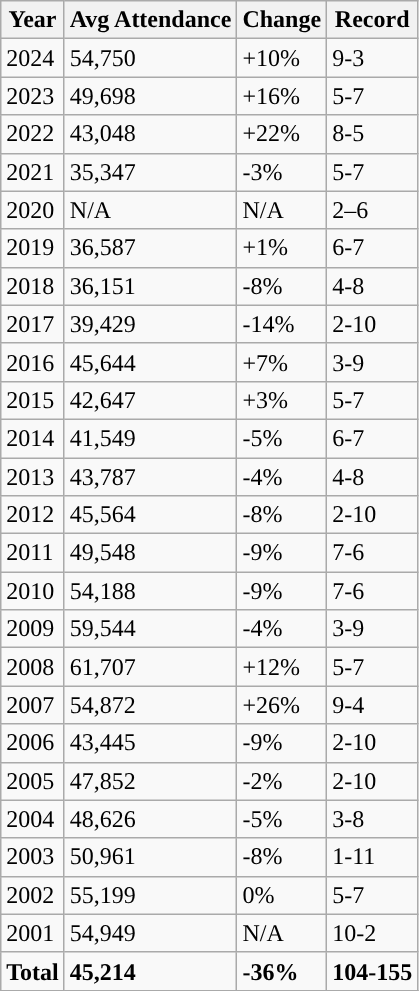<table class="wikitable">
<tr>
<th>Year</th>
<th>Avg Attendance</th>
<th>Change</th>
<th>Record</th>
</tr>
<tr>
<td>2024</td>
<td>54,750</td>
<td>+10%</td>
<td>9-3</td>
</tr>
<tr>
<td>2023</td>
<td>49,698</td>
<td>+16%</td>
<td>5-7</td>
</tr>
<tr>
<td>2022</td>
<td>43,048</td>
<td>+22%</td>
<td>8-5</td>
</tr>
<tr>
<td>2021</td>
<td>35,347</td>
<td>-3%</td>
<td>5-7</td>
</tr>
<tr>
<td>2020</td>
<td>N/A</td>
<td>N/A</td>
<td>2–6</td>
</tr>
<tr>
<td>2019</td>
<td>36,587</td>
<td>+1%</td>
<td>6-7</td>
</tr>
<tr>
<td>2018</td>
<td>36,151</td>
<td>-8%</td>
<td>4-8</td>
</tr>
<tr>
<td>2017</td>
<td>39,429</td>
<td>-14%</td>
<td>2-10</td>
</tr>
<tr>
<td>2016</td>
<td>45,644</td>
<td>+7%</td>
<td>3-9</td>
</tr>
<tr>
<td>2015</td>
<td>42,647</td>
<td>+3%</td>
<td>5-7</td>
</tr>
<tr>
<td>2014</td>
<td>41,549</td>
<td>-5%</td>
<td>6-7</td>
</tr>
<tr>
<td>2013</td>
<td>43,787</td>
<td>-4%</td>
<td>4-8</td>
</tr>
<tr>
<td>2012</td>
<td>45,564</td>
<td>-8%</td>
<td>2-10</td>
</tr>
<tr>
<td>2011</td>
<td>49,548</td>
<td>-9%</td>
<td>7-6</td>
</tr>
<tr>
<td>2010</td>
<td>54,188</td>
<td>-9%</td>
<td>7-6</td>
</tr>
<tr>
<td>2009</td>
<td>59,544</td>
<td>-4%</td>
<td>3-9</td>
</tr>
<tr>
<td>2008</td>
<td>61,707</td>
<td>+12%</td>
<td>5-7</td>
</tr>
<tr>
<td>2007</td>
<td>54,872</td>
<td>+26%</td>
<td>9-4</td>
</tr>
<tr>
<td>2006</td>
<td>43,445</td>
<td>-9%</td>
<td>2-10</td>
</tr>
<tr>
<td>2005</td>
<td>47,852</td>
<td>-2%</td>
<td>2-10</td>
</tr>
<tr>
<td>2004</td>
<td>48,626</td>
<td>-5%</td>
<td>3-8</td>
</tr>
<tr>
<td>2003</td>
<td>50,961</td>
<td>-8%</td>
<td>1-11</td>
</tr>
<tr>
<td>2002</td>
<td>55,199</td>
<td>0%</td>
<td>5-7</td>
</tr>
<tr>
<td>2001</td>
<td>54,949</td>
<td>N/A</td>
<td>10-2</td>
</tr>
<tr>
<td><strong>Total</strong></td>
<td><strong>45,214</strong></td>
<td><strong>-36%</strong></td>
<td><strong>104-155</strong></td>
</tr>
<tr>
</tr>
</table>
